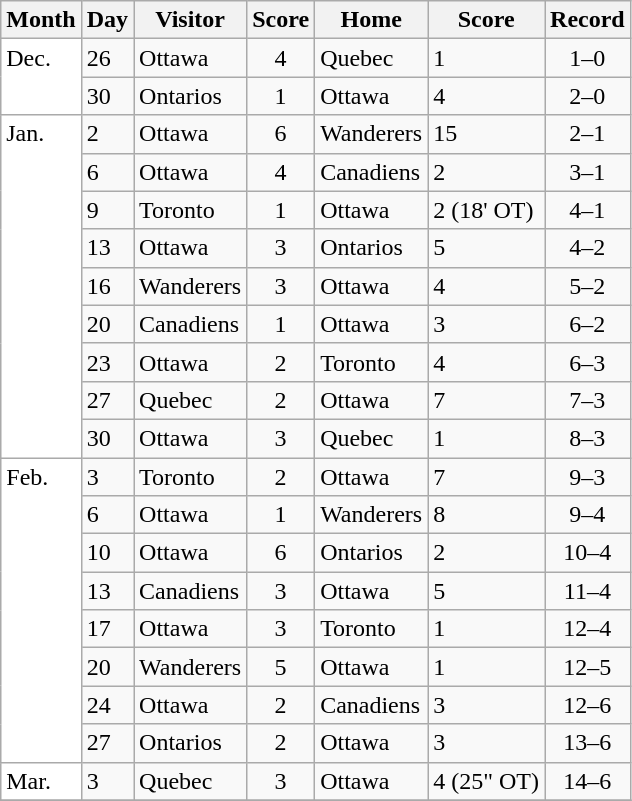<table class="wikitable">
<tr>
<th>Month</th>
<th>Day</th>
<th>Visitor</th>
<th>Score</th>
<th>Home</th>
<th>Score</th>
<th>Record</th>
</tr>
<tr>
<td rowspan=2 valign=top bgcolor="#fff">Dec.</td>
<td>26</td>
<td>Ottawa</td>
<td align="center">4</td>
<td>Quebec</td>
<td>1</td>
<td align="center">1–0</td>
</tr>
<tr>
<td>30</td>
<td>Ontarios</td>
<td align="center">1</td>
<td>Ottawa</td>
<td>4</td>
<td align="center">2–0</td>
</tr>
<tr>
<td rowspan=9 valign=top bgcolor="#fff">Jan.</td>
<td>2</td>
<td>Ottawa</td>
<td align="center">6</td>
<td>Wanderers</td>
<td>15</td>
<td align="center">2–1</td>
</tr>
<tr>
<td>6</td>
<td>Ottawa</td>
<td align="center">4</td>
<td>Canadiens</td>
<td>2</td>
<td align="center">3–1</td>
</tr>
<tr>
<td>9</td>
<td>Toronto</td>
<td align="center">1</td>
<td>Ottawa</td>
<td>2 (18' OT)</td>
<td align="center">4–1</td>
</tr>
<tr>
<td>13</td>
<td>Ottawa</td>
<td align="center">3</td>
<td>Ontarios</td>
<td>5</td>
<td align="center">4–2</td>
</tr>
<tr>
<td>16</td>
<td>Wanderers</td>
<td align="center">3</td>
<td>Ottawa</td>
<td>4</td>
<td align="center">5–2</td>
</tr>
<tr>
<td>20</td>
<td>Canadiens</td>
<td align="center">1</td>
<td>Ottawa</td>
<td>3</td>
<td align="center">6–2</td>
</tr>
<tr>
<td>23</td>
<td>Ottawa</td>
<td align="center">2</td>
<td>Toronto</td>
<td>4</td>
<td align="center">6–3</td>
</tr>
<tr>
<td>27</td>
<td>Quebec</td>
<td align="center">2</td>
<td>Ottawa</td>
<td>7</td>
<td align="center">7–3</td>
</tr>
<tr>
<td>30</td>
<td>Ottawa</td>
<td align="center">3</td>
<td>Quebec</td>
<td>1</td>
<td align="center">8–3</td>
</tr>
<tr>
<td rowspan=8 valign=top bgcolor="#fff">Feb.</td>
<td>3</td>
<td>Toronto</td>
<td align="center">2</td>
<td>Ottawa</td>
<td>7</td>
<td align="center">9–3</td>
</tr>
<tr>
<td>6</td>
<td>Ottawa</td>
<td align="center">1</td>
<td>Wanderers</td>
<td>8</td>
<td align="center">9–4</td>
</tr>
<tr>
<td>10</td>
<td>Ottawa</td>
<td align="center">6</td>
<td>Ontarios</td>
<td>2</td>
<td align="center">10–4</td>
</tr>
<tr>
<td>13</td>
<td>Canadiens</td>
<td align="center">3</td>
<td>Ottawa</td>
<td>5</td>
<td align="center">11–4</td>
</tr>
<tr>
<td>17</td>
<td>Ottawa</td>
<td align="center">3</td>
<td>Toronto</td>
<td>1</td>
<td align="center">12–4</td>
</tr>
<tr>
<td>20</td>
<td>Wanderers</td>
<td align="center">5</td>
<td>Ottawa</td>
<td>1</td>
<td align="center">12–5</td>
</tr>
<tr>
<td>24</td>
<td>Ottawa</td>
<td align="center">2</td>
<td>Canadiens</td>
<td>3</td>
<td align="center">12–6</td>
</tr>
<tr>
<td>27</td>
<td>Ontarios</td>
<td align="center">2</td>
<td>Ottawa</td>
<td>3</td>
<td align="center">13–6</td>
</tr>
<tr>
<td valign=top bgcolor="#fff">Mar.</td>
<td>3</td>
<td>Quebec</td>
<td align="center">3</td>
<td>Ottawa</td>
<td>4 (25" OT)</td>
<td align="center">14–6</td>
</tr>
<tr>
</tr>
</table>
